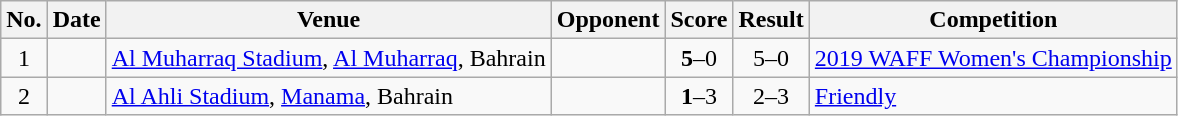<table class="wikitable sortable">
<tr>
<th scope="col">No.</th>
<th scope="col">Date</th>
<th scope="col">Venue</th>
<th scope="col">Opponent</th>
<th scope="col">Score</th>
<th scope="col">Result</th>
<th scope="col">Competition</th>
</tr>
<tr>
<td align="center">1</td>
<td></td>
<td><a href='#'>Al Muharraq Stadium</a>, <a href='#'>Al Muharraq</a>, Bahrain</td>
<td></td>
<td align="center"><strong>5</strong>–0</td>
<td align="center">5–0</td>
<td><a href='#'>2019 WAFF Women's Championship</a></td>
</tr>
<tr>
<td align="center">2</td>
<td></td>
<td><a href='#'>Al Ahli Stadium</a>, <a href='#'>Manama</a>, Bahrain</td>
<td></td>
<td align="center"><strong>1</strong>–3</td>
<td align="center">2–3</td>
<td><a href='#'>Friendly</a></td>
</tr>
</table>
